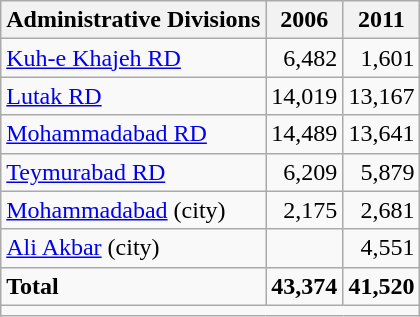<table class="wikitable">
<tr>
<th>Administrative Divisions</th>
<th>2006</th>
<th>2011</th>
</tr>
<tr>
<td><a href='#'>Kuh-e Khajeh RD</a></td>
<td style="text-align: right;">6,482</td>
<td style="text-align: right;">1,601</td>
</tr>
<tr>
<td><a href='#'>Lutak RD</a></td>
<td style="text-align: right;">14,019</td>
<td style="text-align: right;">13,167</td>
</tr>
<tr>
<td><a href='#'>Mohammadabad RD</a></td>
<td style="text-align: right;">14,489</td>
<td style="text-align: right;">13,641</td>
</tr>
<tr>
<td><a href='#'>Teymurabad RD</a></td>
<td style="text-align: right;">6,209</td>
<td style="text-align: right;">5,879</td>
</tr>
<tr>
<td><a href='#'>Mohammadabad</a> (city)</td>
<td style="text-align: right;">2,175</td>
<td style="text-align: right;">2,681</td>
</tr>
<tr>
<td><a href='#'>Ali Akbar</a> (city)</td>
<td style="text-align: right;"></td>
<td style="text-align: right;">4,551</td>
</tr>
<tr>
<td><strong>Total</strong></td>
<td style="text-align: right;"><strong>43,374</strong></td>
<td style="text-align: right;"><strong>41,520</strong></td>
</tr>
<tr>
<td colspan=4></td>
</tr>
</table>
